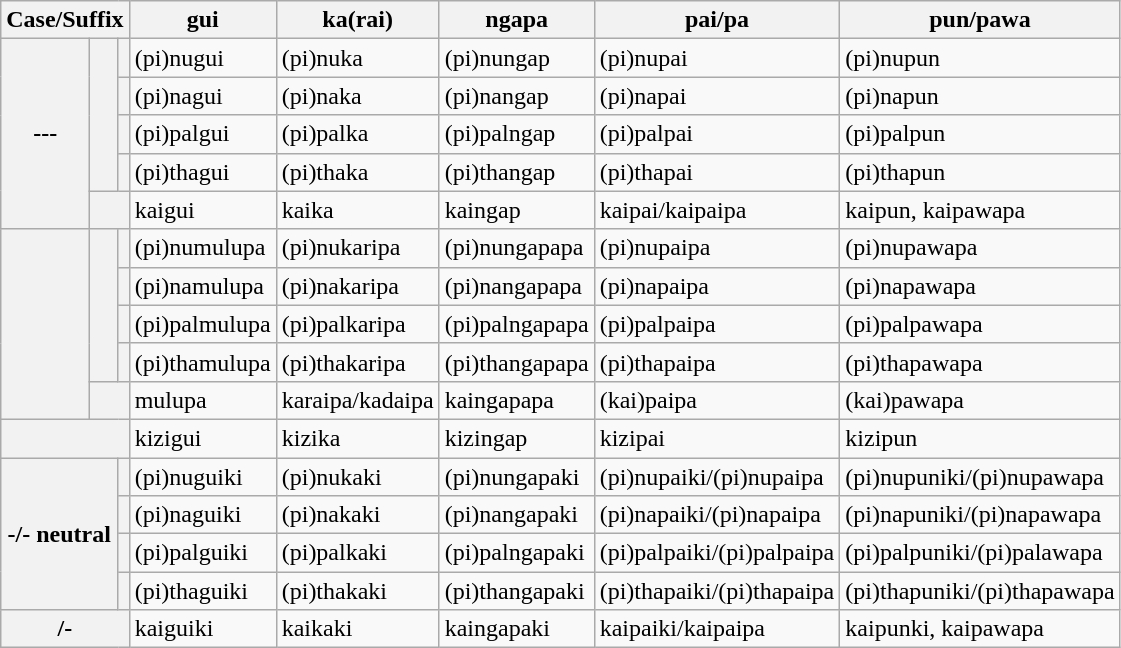<table class="wikitable">
<tr>
<th colspan="3">Case/Suffix</th>
<th>gui</th>
<th>ka(rai)</th>
<th>ngapa</th>
<th>pai/pa</th>
<th>pun/pawa</th>
</tr>
<tr>
<th rowspan="5">---</th>
<th rowspan="4"></th>
<th></th>
<td>(pi)nugui</td>
<td>(pi)nuka</td>
<td>(pi)nungap</td>
<td>(pi)nupai</td>
<td>(pi)nupun</td>
</tr>
<tr>
<th></th>
<td>(pi)nagui</td>
<td>(pi)naka</td>
<td>(pi)nangap</td>
<td>(pi)napai</td>
<td>(pi)napun</td>
</tr>
<tr>
<th></th>
<td>(pi)palgui</td>
<td>(pi)palka</td>
<td>(pi)palngap</td>
<td>(pi)palpai</td>
<td>(pi)palpun</td>
</tr>
<tr>
<th></th>
<td>(pi)thagui</td>
<td>(pi)thaka</td>
<td>(pi)thangap</td>
<td>(pi)thapai</td>
<td>(pi)thapun</td>
</tr>
<tr>
<th colspan="2"></th>
<td>kaigui</td>
<td>kaika</td>
<td>kaingap</td>
<td>kaipai/kaipaipa</td>
<td>kaipun, kaipawapa</td>
</tr>
<tr>
<th rowspan="5"></th>
<th rowspan="4"></th>
<th></th>
<td>(pi)numulupa</td>
<td>(pi)nukaripa</td>
<td>(pi)nungapapa</td>
<td>(pi)nupaipa</td>
<td>(pi)nupawapa</td>
</tr>
<tr>
<th></th>
<td>(pi)namulupa</td>
<td>(pi)nakaripa</td>
<td>(pi)nangapapa</td>
<td>(pi)napaipa</td>
<td>(pi)napawapa</td>
</tr>
<tr>
<th></th>
<td>(pi)palmulupa</td>
<td>(pi)palkaripa</td>
<td>(pi)palngapapa</td>
<td>(pi)palpaipa</td>
<td>(pi)palpawapa</td>
</tr>
<tr>
<th></th>
<td>(pi)thamulupa</td>
<td>(pi)thakaripa</td>
<td>(pi)thangapapa</td>
<td>(pi)thapaipa</td>
<td>(pi)thapawapa</td>
</tr>
<tr>
<th colspan="2"></th>
<td>mulupa</td>
<td>karaipa/kadaipa</td>
<td>kaingapapa</td>
<td>(kai)paipa</td>
<td>(kai)pawapa</td>
</tr>
<tr>
<th colspan="3"></th>
<td>kizigui</td>
<td>kizika</td>
<td>kizingap</td>
<td>kizipai</td>
<td>kizipun</td>
</tr>
<tr>
<th rowspan="4" colspan="2">-/- neutral</th>
<th></th>
<td>(pi)nuguiki</td>
<td>(pi)nukaki</td>
<td>(pi)nungapaki</td>
<td>(pi)nupaiki/(pi)nupaipa</td>
<td>(pi)nupuniki/(pi)nupawapa</td>
</tr>
<tr>
<th></th>
<td>(pi)naguiki</td>
<td>(pi)nakaki</td>
<td>(pi)nangapaki</td>
<td>(pi)napaiki/(pi)napaipa</td>
<td>(pi)napuniki/(pi)napawapa</td>
</tr>
<tr>
<th></th>
<td>(pi)palguiki</td>
<td>(pi)palkaki</td>
<td>(pi)palngapaki</td>
<td>(pi)palpaiki/(pi)palpaipa</td>
<td>(pi)palpuniki/(pi)palawapa</td>
</tr>
<tr>
<th></th>
<td>(pi)thaguiki</td>
<td>(pi)thakaki</td>
<td>(pi)thangapaki</td>
<td>(pi)thapaiki/(pi)thapaipa</td>
<td>(pi)thapuniki/(pi)thapawapa</td>
</tr>
<tr>
<th colspan="3">/-</th>
<td>kaiguiki</td>
<td>kaikaki</td>
<td>kaingapaki</td>
<td>kaipaiki/kaipaipa</td>
<td>kaipunki, kaipawapa</td>
</tr>
</table>
